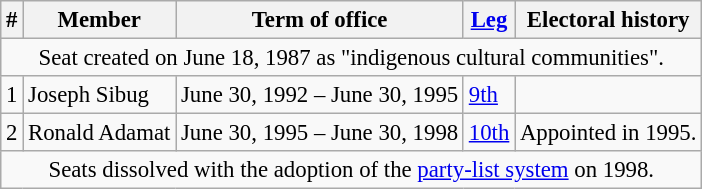<table class="wikitable" style="font-size:95%;">
<tr>
<th>#</th>
<th>Member</th>
<th>Term of office</th>
<th><a href='#'>Leg</a></th>
<th>Electoral history</th>
</tr>
<tr>
<td colspan="5" align="center">Seat created on June 18, 1987 as "indigenous cultural communities".</td>
</tr>
<tr>
<td>1</td>
<td>Joseph Sibug</td>
<td>June 30, 1992 – June 30, 1995</td>
<td><a href='#'>9th</a></td>
<td></td>
</tr>
<tr>
<td>2</td>
<td>Ronald Adamat</td>
<td>June 30, 1995 – June 30, 1998</td>
<td><a href='#'>10th</a></td>
<td>Appointed in 1995.</td>
</tr>
<tr>
<td colspan="5" align="center">Seats dissolved with the adoption of the <a href='#'>party-list system</a> on 1998.</td>
</tr>
</table>
